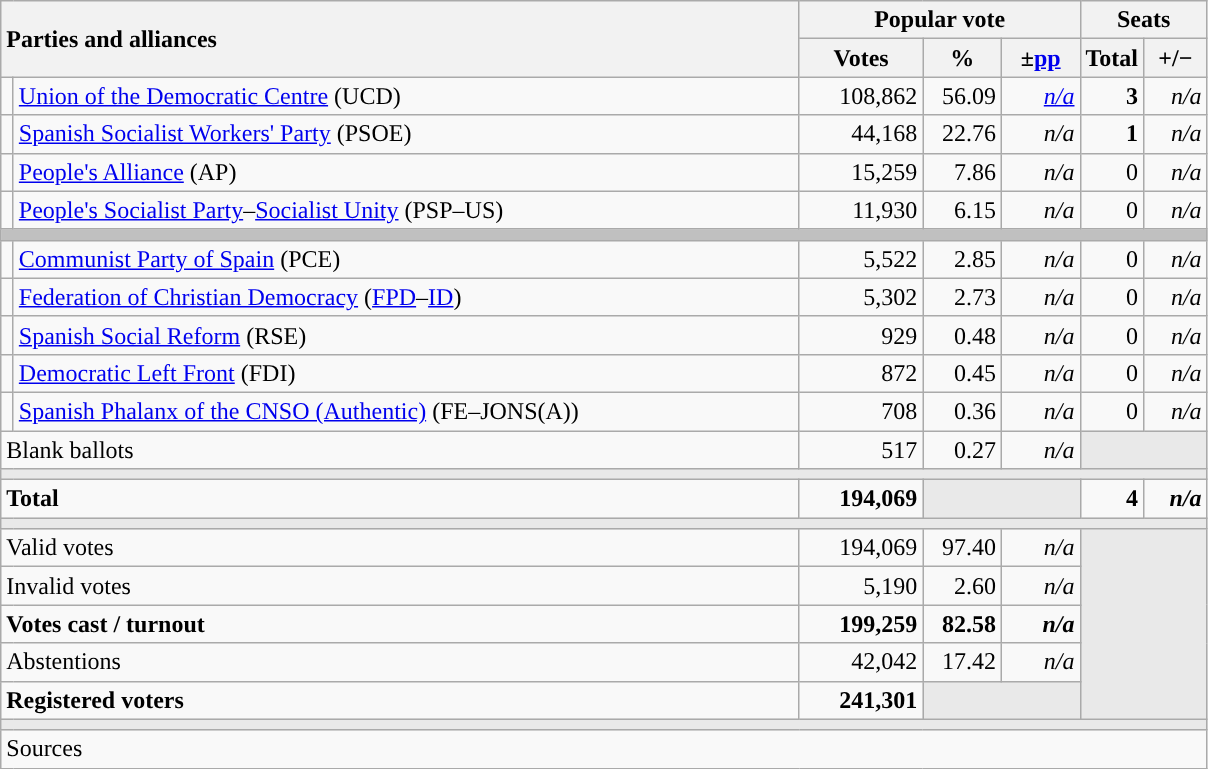<table class="wikitable" style="text-align:right;">
<tr>
<th style="text-align:left;" rowspan="2" colspan="2" width="525">Parties and alliances</th>
<th colspan="3">Popular vote</th>
<th colspan="2">Seats</th>
</tr>
<tr>
<th width="75">Votes</th>
<th width="45">%</th>
<th width="45">±<a href='#'>pp</a></th>
<th width="35">Total</th>
<th width="35">+/−</th>
</tr>
<tr>
<td width="1" style="color:inherit;background:"></td>
<td align="left"><a href='#'>Union of the Democratic Centre</a> (UCD)</td>
<td>108,862</td>
<td>56.09</td>
<td><em><a href='#'>n/a</a></em></td>
<td><strong>3</strong></td>
<td><em>n/a</em></td>
</tr>
<tr>
<td style="color:inherit;background:"></td>
<td align="left"><a href='#'>Spanish Socialist Workers' Party</a> (PSOE)</td>
<td>44,168</td>
<td>22.76</td>
<td><em>n/a</em></td>
<td><strong>1</strong></td>
<td><em>n/a</em></td>
</tr>
<tr>
<td style="color:inherit;background:"></td>
<td align="left"><a href='#'>People's Alliance</a> (AP)</td>
<td>15,259</td>
<td>7.86</td>
<td><em>n/a</em></td>
<td>0</td>
<td><em>n/a</em></td>
</tr>
<tr>
<td style="color:inherit;background:"></td>
<td align="left"><a href='#'>People's Socialist Party</a>–<a href='#'>Socialist Unity</a> (PSP–US)</td>
<td>11,930</td>
<td>6.15</td>
<td><em>n/a</em></td>
<td>0</td>
<td><em>n/a</em></td>
</tr>
<tr>
<td colspan="7" bgcolor="#C0C0C0"></td>
</tr>
<tr>
<td style="color:inherit;background:"></td>
<td align="left"><a href='#'>Communist Party of Spain</a> (PCE)</td>
<td>5,522</td>
<td>2.85</td>
<td><em>n/a</em></td>
<td>0</td>
<td><em>n/a</em></td>
</tr>
<tr>
<td style="color:inherit;background:"></td>
<td align="left"><a href='#'>Federation of Christian Democracy</a> (<a href='#'>FPD</a>–<a href='#'>ID</a>)</td>
<td>5,302</td>
<td>2.73</td>
<td><em>n/a</em></td>
<td>0</td>
<td><em>n/a</em></td>
</tr>
<tr>
<td style="color:inherit;background:"></td>
<td align="left"><a href='#'>Spanish Social Reform</a> (RSE)</td>
<td>929</td>
<td>0.48</td>
<td><em>n/a</em></td>
<td>0</td>
<td><em>n/a</em></td>
</tr>
<tr>
<td style="color:inherit;background:"></td>
<td align="left"><a href='#'>Democratic Left Front</a> (FDI)</td>
<td>872</td>
<td>0.45</td>
<td><em>n/a</em></td>
<td>0</td>
<td><em>n/a</em></td>
</tr>
<tr>
<td style="color:inherit;background:"></td>
<td align="left"><a href='#'>Spanish Phalanx of the CNSO (Authentic)</a> (FE–JONS(A))</td>
<td>708</td>
<td>0.36</td>
<td><em>n/a</em></td>
<td>0</td>
<td><em>n/a</em></td>
</tr>
<tr>
<td align="left" colspan="2">Blank ballots</td>
<td>517</td>
<td>0.27</td>
<td><em>n/a</em></td>
<td bgcolor="#E9E9E9" colspan="2"></td>
</tr>
<tr>
<td colspan="7" bgcolor="#E9E9E9"></td>
</tr>
<tr style="font-weight:bold;">
<td align="left" colspan="2">Total</td>
<td>194,069</td>
<td bgcolor="#E9E9E9" colspan="2"></td>
<td>4</td>
<td><em>n/a</em></td>
</tr>
<tr>
<td colspan="7" bgcolor="#E9E9E9"></td>
</tr>
<tr>
<td align="left" colspan="2">Valid votes</td>
<td>194,069</td>
<td>97.40</td>
<td><em>n/a</em></td>
<td bgcolor="#E9E9E9" colspan="2" rowspan="5"></td>
</tr>
<tr>
<td align="left" colspan="2">Invalid votes</td>
<td>5,190</td>
<td>2.60</td>
<td><em>n/a</em></td>
</tr>
<tr style="font-weight:bold;">
<td align="left" colspan="2">Votes cast / turnout</td>
<td>199,259</td>
<td>82.58</td>
<td><em>n/a</em></td>
</tr>
<tr>
<td align="left" colspan="2">Abstentions</td>
<td>42,042</td>
<td>17.42</td>
<td><em>n/a</em></td>
</tr>
<tr style="font-weight:bold;">
<td align="left" colspan="2">Registered voters</td>
<td>241,301</td>
<td bgcolor="#E9E9E9" colspan="2"></td>
</tr>
<tr>
<td colspan="7" bgcolor="#E9E9E9"></td>
</tr>
<tr>
<td align="left" colspan="7">Sources</td>
</tr>
</table>
